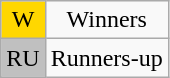<table class="wikitable" style="text-align:center">
<tr>
<td style=background:gold>W</td>
<td>Winners</td>
</tr>
<tr>
<td style=background:silver>RU</td>
<td>Runners-up</td>
</tr>
</table>
